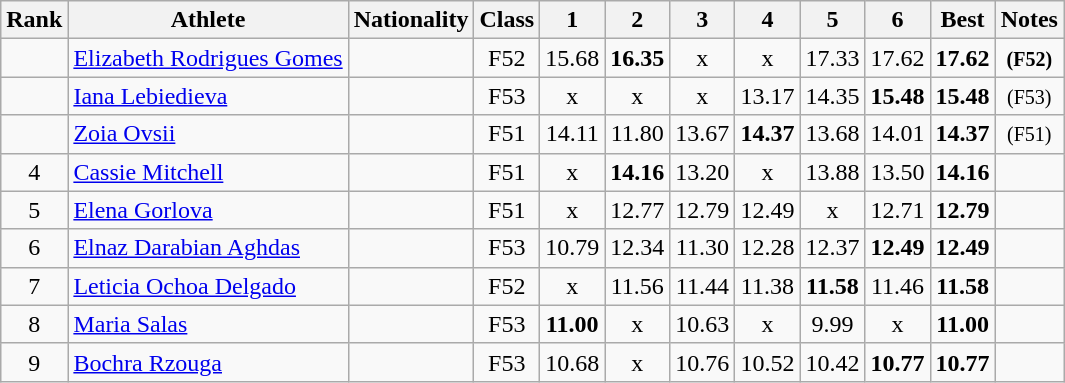<table class="wikitable sortable" style="text-align:center">
<tr>
<th>Rank</th>
<th>Athlete</th>
<th>Nationality</th>
<th>Class</th>
<th>1</th>
<th>2</th>
<th>3</th>
<th>4</th>
<th>5</th>
<th>6</th>
<th>Best</th>
<th>Notes</th>
</tr>
<tr>
<td></td>
<td align="left"><a href='#'>Elizabeth Rodrigues Gomes</a></td>
<td align="left"></td>
<td>F52</td>
<td>15.68</td>
<td><strong>16.35</strong></td>
<td>x</td>
<td>x</td>
<td>17.33</td>
<td>17.62</td>
<td><strong>17.62</strong></td>
<td><strong> <small>(F52)</small></strong></td>
</tr>
<tr>
<td></td>
<td align="left"><a href='#'>Iana Lebiedieva</a></td>
<td align="left"></td>
<td>F53</td>
<td>x</td>
<td>x</td>
<td>x</td>
<td>13.17</td>
<td>14.35</td>
<td><strong>15.48</strong></td>
<td><strong>15.48</strong></td>
<td> <small>(F53)</small></td>
</tr>
<tr>
<td></td>
<td align="left"><a href='#'>Zoia Ovsii</a></td>
<td align="left"></td>
<td>F51</td>
<td>14.11</td>
<td>11.80</td>
<td>13.67</td>
<td><strong>14.37</strong></td>
<td>13.68</td>
<td>14.01</td>
<td><strong>14.37</strong></td>
<td> <small>(F51)</small></td>
</tr>
<tr>
<td>4</td>
<td align="left"><a href='#'>Cassie Mitchell</a></td>
<td align="left"></td>
<td>F51</td>
<td>x</td>
<td><strong>14.16</strong></td>
<td>13.20</td>
<td>x</td>
<td>13.88</td>
<td>13.50</td>
<td><strong>14.16</strong></td>
<td></td>
</tr>
<tr>
<td>5</td>
<td align="left"><a href='#'>Elena Gorlova</a></td>
<td align="left"></td>
<td>F51</td>
<td>x</td>
<td>12.77</td>
<td>12.79</td>
<td>12.49</td>
<td>x</td>
<td>12.71</td>
<td><strong>12.79</strong></td>
<td></td>
</tr>
<tr>
<td>6</td>
<td align="left"><a href='#'>Elnaz Darabian Aghdas</a></td>
<td align="left"></td>
<td>F53</td>
<td>10.79</td>
<td>12.34</td>
<td>11.30</td>
<td>12.28</td>
<td>12.37</td>
<td><strong>12.49</strong></td>
<td><strong>12.49</strong></td>
<td></td>
</tr>
<tr>
<td>7</td>
<td align="left"><a href='#'>Leticia Ochoa Delgado</a></td>
<td align="left"></td>
<td>F52</td>
<td>x</td>
<td>11.56</td>
<td>11.44</td>
<td>11.38</td>
<td><strong>11.58</strong></td>
<td>11.46</td>
<td><strong>11.58</strong></td>
<td></td>
</tr>
<tr>
<td>8</td>
<td align="left"><a href='#'>Maria Salas</a></td>
<td align="left"></td>
<td>F53</td>
<td><strong>11.00</strong></td>
<td>x</td>
<td>10.63</td>
<td>x</td>
<td>9.99</td>
<td>x</td>
<td><strong>11.00</strong></td>
<td></td>
</tr>
<tr>
<td>9</td>
<td align="left"><a href='#'>Bochra Rzouga</a></td>
<td align="left"></td>
<td>F53</td>
<td>10.68</td>
<td>x</td>
<td>10.76</td>
<td>10.52</td>
<td>10.42</td>
<td><strong>10.77</strong></td>
<td><strong>10.77</strong></td>
<td></td>
</tr>
</table>
